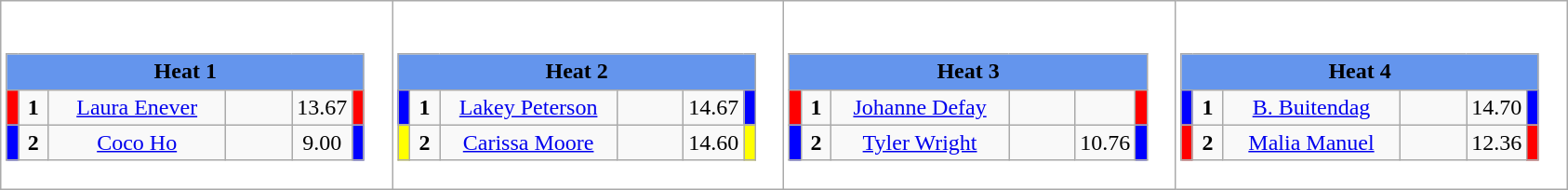<table class="wikitable" style="background:#fff;">
<tr>
<td><div><br><table class="wikitable">
<tr>
<td colspan="6"  style="text-align:center; background:#6495ed;"><strong>Heat 1</strong></td>
</tr>
<tr>
<td style="width:01px; background: #f00;"></td>
<td style="width:14px; text-align:center;"><strong>1</strong></td>
<td style="width:120px; text-align:center;"><a href='#'>Laura Enever</a></td>
<td style="width:40px; text-align:center;"></td>
<td style="width:20px; text-align:center;">13.67</td>
<td style="width:01px; background: #f00;"></td>
</tr>
<tr>
<td style="width:01px; background: #00f;"></td>
<td style="width:14px; text-align:center;"><strong>2</strong></td>
<td style="width:120px; text-align:center;"><a href='#'>Coco Ho</a></td>
<td style="width:40px; text-align:center;"></td>
<td style="width:20px; text-align:center;">9.00</td>
<td style="width:01px; background: #00f;"></td>
</tr>
</table>
</div></td>
<td><div><br><table class="wikitable">
<tr>
<td colspan="6"  style="text-align:center; background:#6495ed;"><strong>Heat 2</strong></td>
</tr>
<tr>
<td style="width:01px; background: #00f;"></td>
<td style="width:14px; text-align:center;"><strong>1</strong></td>
<td style="width:120px; text-align:center;"><a href='#'>Lakey Peterson</a></td>
<td style="width:40px; text-align:center;"></td>
<td style="width:20px; text-align:center;">14.67</td>
<td style="width:01px; background: #00f;"></td>
</tr>
<tr>
<td style="width:01px; background: #ff0;"></td>
<td style="width:14px; text-align:center;"><strong>2</strong></td>
<td style="width:120px; text-align:center;"><a href='#'>Carissa Moore</a></td>
<td style="width:40px; text-align:center;"></td>
<td style="width:20px; text-align:center;">14.60</td>
<td style="width:01px; background: #ff0;"></td>
</tr>
</table>
</div></td>
<td><div><br><table class="wikitable">
<tr>
<td colspan="6"  style="text-align:center; background:#6495ed;"><strong>Heat 3</strong></td>
</tr>
<tr>
<td style="width:01px; background: #f00;"></td>
<td style="width:14px; text-align:center;"><strong>1</strong></td>
<td style="width:120px; text-align:center;"><a href='#'>Johanne Defay</a></td>
<td style="width:40px; text-align:center;"></td>
<td style="width:20px; text-align:center;"></td>
<td style="width:01px; background: #f00;"></td>
</tr>
<tr>
<td style="width:01px; background: #00f;"></td>
<td style="width:14px; text-align:center;"><strong>2</strong></td>
<td style="width:120px; text-align:center;"><a href='#'>Tyler Wright</a></td>
<td style="width:40px; text-align:center;"></td>
<td style="width:20px; text-align:center;">10.76</td>
<td style="width:01px; background: #00f;"></td>
</tr>
</table>
</div></td>
<td><div><br><table class="wikitable">
<tr>
<td colspan="6"  style="text-align:center; background:#6495ed;"><strong>Heat 4</strong></td>
</tr>
<tr>
<td style="width:01px; background: #00f;"></td>
<td style="width:14px; text-align:center;"><strong>1</strong></td>
<td style="width:120px; text-align:center;"><a href='#'>B. Buitendag</a></td>
<td style="width:40px; text-align:center;"></td>
<td style="width:20px; text-align:center;">14.70</td>
<td style="width:01px; background: #00f;"></td>
</tr>
<tr>
<td style="width:01px; background: #f00;"></td>
<td style="width:14px; text-align:center;"><strong>2</strong></td>
<td style="width:120px; text-align:center;"><a href='#'>Malia Manuel</a></td>
<td style="width:40px; text-align:center;"></td>
<td style="width:20px; text-align:center;">12.36</td>
<td style="width:01px; background: #f00;"></td>
</tr>
</table>
</div></td>
</tr>
</table>
